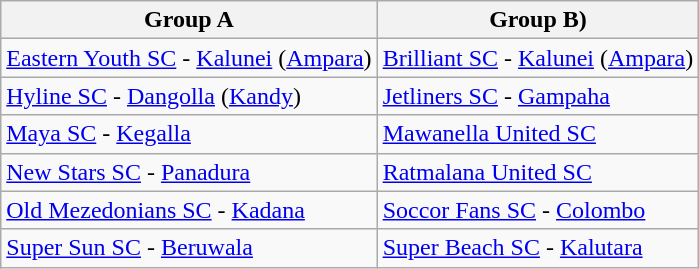<table class="wikitable">
<tr>
<th>Group A</th>
<th>Group B)</th>
</tr>
<tr>
<td><a href='#'>Eastern Youth SC</a> - <a href='#'>Kalunei</a> (<a href='#'>Ampara</a>)</td>
<td><a href='#'>Brilliant SC</a> - <a href='#'>Kalunei</a> (<a href='#'>Ampara</a>)</td>
</tr>
<tr>
<td><a href='#'>Hyline SC</a> - <a href='#'>Dangolla</a> (<a href='#'>Kandy</a>)</td>
<td><a href='#'>Jetliners SC</a> - <a href='#'>Gampaha</a></td>
</tr>
<tr>
<td><a href='#'>Maya SC</a> - <a href='#'>Kegalla</a></td>
<td><a href='#'>Mawanella United SC</a></td>
</tr>
<tr>
<td><a href='#'>New Stars SC</a> - <a href='#'>Panadura</a></td>
<td><a href='#'>Ratmalana United SC</a></td>
</tr>
<tr>
<td><a href='#'>Old Mezedonians SC</a> - <a href='#'>Kadana</a></td>
<td><a href='#'>Soccor Fans SC</a> - <a href='#'>Colombo</a></td>
</tr>
<tr>
<td><a href='#'>Super Sun SC</a> - <a href='#'>Beruwala</a></td>
<td><a href='#'>Super Beach SC</a> - <a href='#'>Kalutara</a></td>
</tr>
</table>
